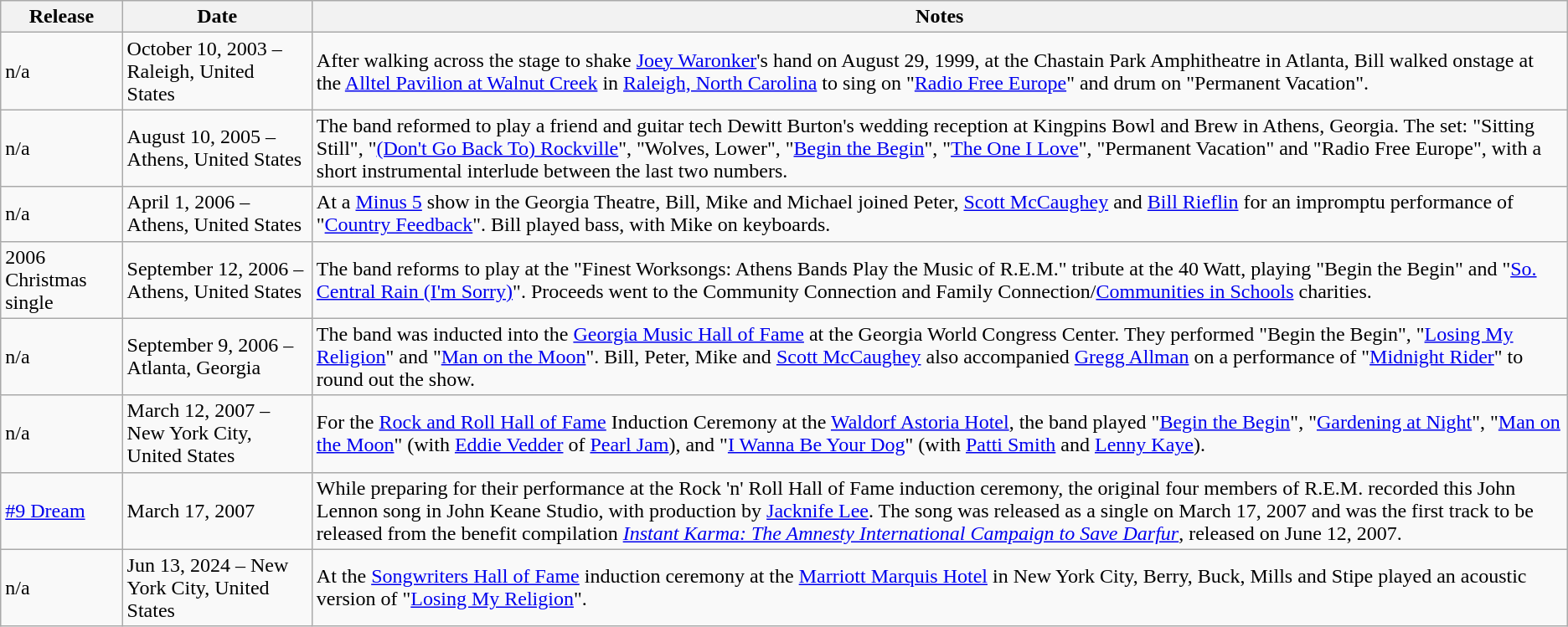<table class="sortable wikitable">
<tr>
<th>Release</th>
<th>Date</th>
<th>Notes</th>
</tr>
<tr>
<td>n/a</td>
<td>October 10, 2003 – Raleigh, United States</td>
<td>After walking across the stage to shake <a href='#'>Joey Waronker</a>'s hand on August 29, 1999, at the Chastain Park Amphitheatre in Atlanta, Bill walked onstage at the <a href='#'>Alltel Pavilion at Walnut Creek</a> in <a href='#'>Raleigh, North Carolina</a> to sing on "<a href='#'>Radio Free Europe</a>" and drum on "Permanent Vacation".</td>
</tr>
<tr>
<td>n/a</td>
<td>August 10, 2005 – Athens, United States</td>
<td>The band reformed to play a friend and guitar tech Dewitt Burton's wedding reception at Kingpins Bowl and Brew in Athens, Georgia. The set: "Sitting Still", "<a href='#'>(Don't Go Back To) Rockville</a>", "Wolves, Lower", "<a href='#'>Begin the Begin</a>", "<a href='#'>The One I Love</a>", "Permanent Vacation" and "Radio Free Europe", with a short instrumental interlude between the last two numbers.</td>
</tr>
<tr>
<td>n/a</td>
<td>April 1, 2006 – Athens, United States</td>
<td>At a <a href='#'>Minus 5</a> show in the Georgia Theatre, Bill, Mike and Michael joined Peter, <a href='#'>Scott McCaughey</a> and <a href='#'>Bill Rieflin</a> for an impromptu performance of "<a href='#'>Country Feedback</a>". Bill played bass, with Mike on keyboards.</td>
</tr>
<tr>
<td>2006 Christmas single</td>
<td>September 12, 2006 – Athens, United States</td>
<td>The band reforms to play at the "Finest Worksongs: Athens Bands Play the Music of R.E.M." tribute at the 40 Watt, playing "Begin the Begin" and "<a href='#'>So. Central Rain (I'm Sorry)</a>". Proceeds went to the Community Connection and Family Connection/<a href='#'>Communities in Schools</a> charities.</td>
</tr>
<tr>
<td>n/a</td>
<td>September 9, 2006 – Atlanta, Georgia</td>
<td>The band was inducted into the <a href='#'>Georgia Music Hall of Fame</a> at the Georgia World Congress Center. They performed "Begin the Begin", "<a href='#'>Losing My Religion</a>" and "<a href='#'>Man on the Moon</a>". Bill, Peter, Mike and <a href='#'>Scott McCaughey</a> also accompanied <a href='#'>Gregg Allman</a> on a performance of "<a href='#'>Midnight Rider</a>" to round out the show.</td>
</tr>
<tr>
<td>n/a</td>
<td>March 12, 2007 – New York City, United States</td>
<td>For the <a href='#'>Rock and Roll Hall of Fame</a> Induction Ceremony at the <a href='#'>Waldorf Astoria Hotel</a>, the band played "<a href='#'>Begin the Begin</a>", "<a href='#'>Gardening at Night</a>", "<a href='#'>Man on the Moon</a>" (with <a href='#'>Eddie Vedder</a> of <a href='#'>Pearl Jam</a>), and "<a href='#'>I Wanna Be Your Dog</a>" (with <a href='#'>Patti Smith</a> and <a href='#'>Lenny Kaye</a>).</td>
</tr>
<tr>
<td><a href='#'>#9 Dream</a></td>
<td>March 17, 2007</td>
<td>While preparing for their performance at the Rock 'n' Roll Hall of Fame induction ceremony, the original four members of R.E.M. recorded this John Lennon song in John Keane Studio, with production by <a href='#'>Jacknife Lee</a>. The song was released as a single on March 17, 2007 and was the first track to be released from the benefit compilation <em><a href='#'>Instant Karma: The Amnesty International Campaign to Save Darfur</a></em>, released on June 12, 2007.</td>
</tr>
<tr>
<td>n/a</td>
<td>Jun 13, 2024 – New York City, United States</td>
<td>At the <a href='#'>Songwriters Hall of Fame</a> induction ceremony at the <a href='#'>Marriott Marquis Hotel</a> in New York City, Berry, Buck, Mills and Stipe played an acoustic version of "<a href='#'>Losing My Religion</a>".</td>
</tr>
</table>
